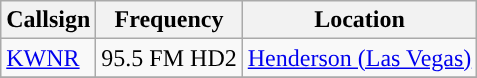<table class="wikitable">
<tr>
<th>Callsign</th>
<th>Frequency</th>
<th>Location</th>
</tr>
<tr>
<td><a href='#'>KWNR</a></td>
<td>95.5 FM HD2</td>
<td><a href='#'>Henderson (Las Vegas)</a></td>
</tr>
<tr>
</tr>
</table>
